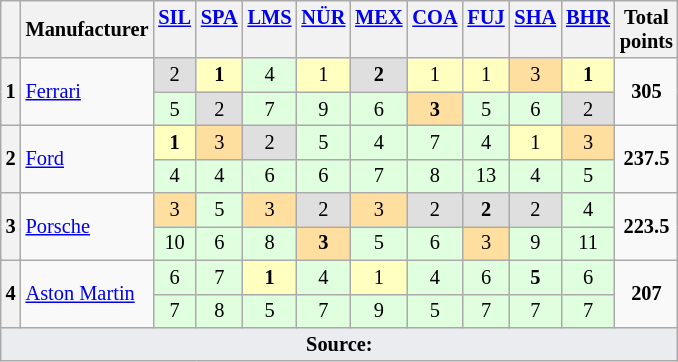<table class="wikitable" style="font-size: 85%; text-align:center;">
<tr valign="top">
<th valign=middle></th>
<th valign=middle>Manufacturer</th>
<th><a href='#'>SIL</a><br></th>
<th><a href='#'>SPA</a><br></th>
<th><a href='#'>LMS</a><br></th>
<th><a href='#'>NÜR</a><br></th>
<th><a href='#'>MEX</a><br></th>
<th><a href='#'>COA</a><br></th>
<th><a href='#'>FUJ</a><br></th>
<th><a href='#'>SHA</a><br></th>
<th><a href='#'>BHR</a><br></th>
<th valign=middle>Total<br>points</th>
</tr>
<tr>
<th rowspan=2>1</th>
<td rowspan=2 align=left> <a href='#'>Ferrari</a></td>
<td style="background:#DFDFDF;">2</td>
<td style="background:#FFFFBF;"><strong>1</strong></td>
<td style="background:#DFFFDF;">4</td>
<td style="background:#FFFFBF;">1</td>
<td style="background:#DFDFDF;"><strong>2</strong></td>
<td style="background:#FFFFBF;">1</td>
<td style="background:#FFFFBF;">1</td>
<td style="background:#FFDF9F;">3</td>
<td style="background:#FFFFBF;"><strong>1</strong></td>
<td rowspan=2><strong>305</strong></td>
</tr>
<tr>
<td style="background:#DFFFDF;">5</td>
<td style="background:#DFDFDF;">2</td>
<td style="background:#DFFFDF;">7</td>
<td style="background:#DFFFDF;">9</td>
<td style="background:#DFFFDF;">6</td>
<td style="background:#FFDF9F;"><strong>3</strong></td>
<td style="background:#DFFFDF;">5</td>
<td style="background:#DFFFDF;">6</td>
<td style="background:#DFDFDF;">2</td>
</tr>
<tr>
<th rowspan=2>2</th>
<td rowspan=2 align=left> <a href='#'>Ford</a></td>
<td style="background:#FFFFBF;"><strong>1</strong></td>
<td style="background:#FFDF9F;">3</td>
<td style="background:#DFDFDF;">2</td>
<td style="background:#DFFFDF;">5</td>
<td style="background:#DFFFDF;">4</td>
<td style="background:#DFFFDF;">7</td>
<td style="background:#DFFFDF;">4</td>
<td style="background:#FFFFBF;">1</td>
<td style="background:#FFDF9F;">3</td>
<td rowspan=2><strong>237.5</strong></td>
</tr>
<tr>
<td style="background:#DFFFDF;">4</td>
<td style="background:#DFFFDF;">4</td>
<td style="background:#DFFFDF;">6</td>
<td style="background:#DFFFDF;">6</td>
<td style="background:#DFFFDF;">7</td>
<td style="background:#DFFFDF;">8</td>
<td style="background:#DFFFDF;">13</td>
<td style="background:#DFFFDF;">4</td>
<td style="background:#DFFFDF;">5</td>
</tr>
<tr>
<th rowspan=2>3</th>
<td rowspan=2 align=left> <a href='#'>Porsche</a></td>
<td style="background:#FFDF9F;">3</td>
<td style="background:#DFFFDF;">5</td>
<td style="background:#FFDF9F;">3</td>
<td style="background:#DFDFDF;">2</td>
<td style="background:#FFDF9F;">3</td>
<td style="background:#DFDFDF;">2</td>
<td style="background:#DFDFDF;"><strong>2</strong></td>
<td style="background:#DFDFDF;">2</td>
<td style="background:#DFFFDF;">4</td>
<td rowspan=2><strong>223.5</strong></td>
</tr>
<tr>
<td style="background:#DFFFDF;">10</td>
<td style="background:#DFFFDF;">6</td>
<td style="background:#DFFFDF;">8</td>
<td style="background:#FFDF9F;"><strong>3</strong></td>
<td style="background:#DFFFDF;">5</td>
<td style="background:#DFFFDF;">6</td>
<td style="background:#FFDF9F;">3</td>
<td style="background:#DFFFDF;">9</td>
<td style="background:#DFFFDF;">11</td>
</tr>
<tr>
<th rowspan=2>4</th>
<td rowspan=2 align=left> <a href='#'>Aston Martin</a></td>
<td style="background:#DFFFDF;">6</td>
<td style="background:#DFFFDF;">7</td>
<td style="background:#FFFFBF;"><strong>1</strong></td>
<td style="background:#DFFFDF;">4</td>
<td style="background:#FFFFBF;">1</td>
<td style="background:#DFFFDF;">4</td>
<td style="background:#DFFFDF;">6</td>
<td style="background:#DFFFDF;"><strong>5</strong></td>
<td style="background:#DFFFDF;">6</td>
<td rowspan=2><strong>207</strong></td>
</tr>
<tr>
<td style="background:#DFFFDF;">7</td>
<td style="background:#DFFFDF;">8</td>
<td style="background:#DFFFDF;">5</td>
<td style="background:#DFFFDF;">7</td>
<td style="background:#DFFFDF;">9</td>
<td style="background:#DFFFDF;">5</td>
<td style="background:#DFFFDF;">7</td>
<td style="background:#DFFFDF;">7</td>
<td style="background:#DFFFDF;">7</td>
</tr>
<tr class="sortbottom">
<td colspan="12" style="background-color:#EAECF0;text-align:center"><strong>Source:</strong></td>
</tr>
</table>
